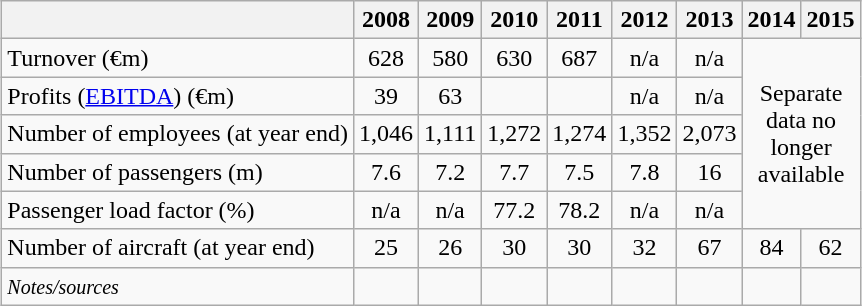<table class="wikitable" style="margin:0.5em auto; text-align:center">
<tr>
<th></th>
<th>2008</th>
<th>2009</th>
<th>2010</th>
<th>2011</th>
<th>2012</th>
<th>2013</th>
<th>2014</th>
<th>2015</th>
</tr>
<tr>
<td align=left>Turnover (€m)</td>
<td>628</td>
<td>580</td>
<td>630</td>
<td>687</td>
<td>n/a</td>
<td>n/a</td>
<td rowspan="5" colspan="2">Separate <br>data no<br> longer <br>available</td>
</tr>
<tr>
<td align=left>Profits (<a href='#'>EBITDA</a>) (€m)</td>
<td>39</td>
<td>63</td>
<td></td>
<td></td>
<td>n/a</td>
<td>n/a</td>
</tr>
<tr>
<td align=left>Number of employees (at year end)</td>
<td>1,046</td>
<td>1,111</td>
<td>1,272</td>
<td>1,274</td>
<td>1,352</td>
<td>2,073</td>
</tr>
<tr>
<td align=left>Number of passengers (m)</td>
<td>7.6</td>
<td>7.2</td>
<td>7.7</td>
<td>7.5</td>
<td>7.8</td>
<td>16</td>
</tr>
<tr>
<td align=left>Passenger load factor (%)</td>
<td>n/a</td>
<td>n/a</td>
<td>77.2</td>
<td>78.2</td>
<td>n/a</td>
<td>n/a</td>
</tr>
<tr>
<td align=left>Number of aircraft (at year end)</td>
<td>25</td>
<td>26</td>
<td>30</td>
<td>30</td>
<td>32</td>
<td>67</td>
<td>84</td>
<td>62</td>
</tr>
<tr>
<td align=left><small><em>Notes/sources</em></small></td>
<td></td>
<td></td>
<td></td>
<td></td>
<td></td>
<td></td>
<td></td>
<td></td>
</tr>
</table>
